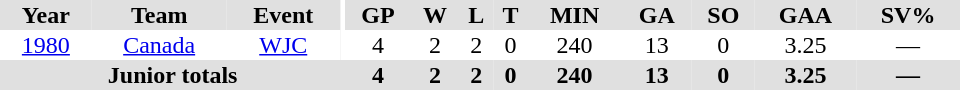<table border="0" cellpadding="1" cellspacing="0" ID="Table3" style="text-align:center; width:40em">
<tr ALIGN="center" bgcolor="#e0e0e0">
<th>Year</th>
<th>Team</th>
<th>Event</th>
<th rowspan="99" bgcolor="#ffffff"></th>
<th>GP</th>
<th>W</th>
<th>L</th>
<th>T</th>
<th>MIN</th>
<th>GA</th>
<th>SO</th>
<th>GAA</th>
<th>SV%</th>
</tr>
<tr>
<td><a href='#'>1980</a></td>
<td><a href='#'>Canada</a></td>
<td><a href='#'>WJC</a></td>
<td>4</td>
<td>2</td>
<td>2</td>
<td>0</td>
<td>240</td>
<td>13</td>
<td>0</td>
<td>3.25</td>
<td>—</td>
</tr>
<tr bgcolor="#e0e0e0">
<th colspan=4>Junior totals</th>
<th>4</th>
<th>2</th>
<th>2</th>
<th>0</th>
<th>240</th>
<th>13</th>
<th>0</th>
<th>3.25</th>
<th>—</th>
</tr>
</table>
